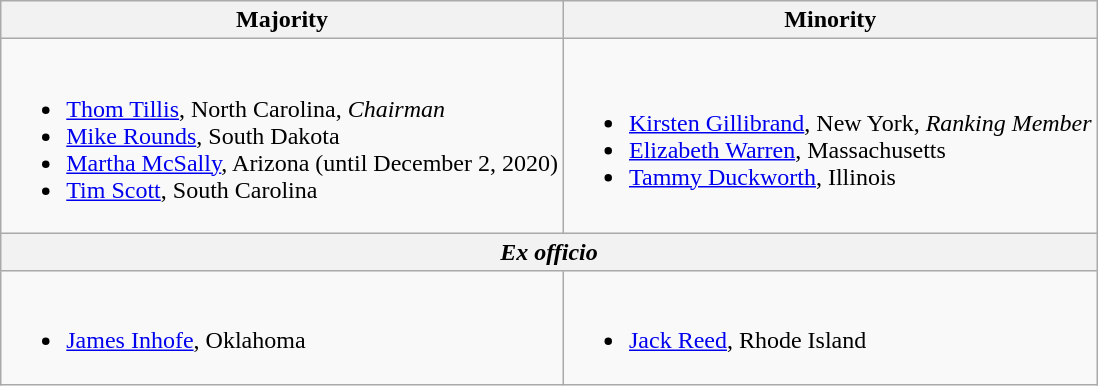<table class=wikitable>
<tr>
<th>Majority</th>
<th>Minority</th>
</tr>
<tr>
<td><br><ul><li><a href='#'>Thom Tillis</a>, North Carolina, <em>Chairman</em></li><li><a href='#'>Mike Rounds</a>, South Dakota</li><li><a href='#'>Martha McSally</a>, Arizona (until December 2, 2020)</li><li><a href='#'>Tim Scott</a>, South Carolina</li></ul></td>
<td><br><ul><li><a href='#'>Kirsten Gillibrand</a>, New York, <em>Ranking Member</em></li><li><a href='#'>Elizabeth Warren</a>, Massachusetts</li><li><a href='#'>Tammy Duckworth</a>, Illinois</li></ul></td>
</tr>
<tr>
<th colspan=2><em>Ex officio</em></th>
</tr>
<tr>
<td><br><ul><li><a href='#'>James Inhofe</a>, Oklahoma</li></ul></td>
<td><br><ul><li><a href='#'>Jack Reed</a>, Rhode Island</li></ul></td>
</tr>
</table>
